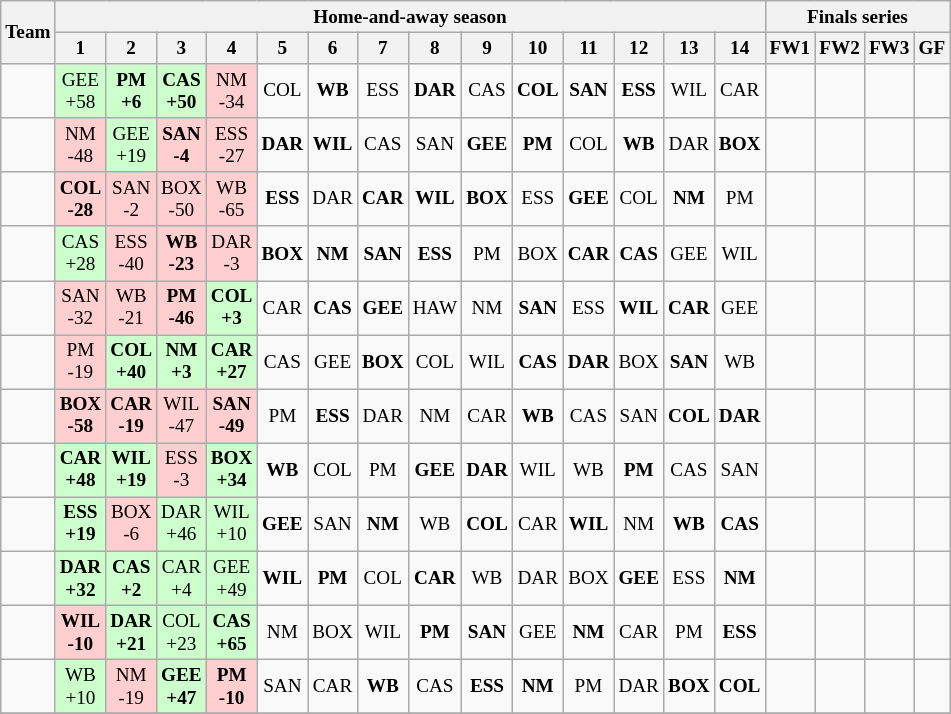<table class="wikitable sortable" style="font-size:80%; text-align:center">
<tr>
<th rowspan=2>Team</th>
<th colspan=14>Home-and-away season</th>
<th colspan=4>Finals series</th>
</tr>
<tr>
<th>1</th>
<th>2</th>
<th>3</th>
<th>4</th>
<th>5</th>
<th>6</th>
<th>7</th>
<th>8</th>
<th>9</th>
<th>10</th>
<th>11</th>
<th>12</th>
<th>13</th>
<th>14</th>
<th>FW1</th>
<th>FW2</th>
<th>FW3</th>
<th>GF</th>
</tr>
<tr>
<td align=left></td>
<td bgcolor=CCFFCC>GEE<br>+58</td>
<td bgcolor=CCFFCC><strong>PM<br>+6</strong></td>
<td bgcolor=CCFFCC><strong>CAS<br>+50</strong></td>
<td bgcolor=FFCFCF>NM<br>-34</td>
<td>COL</td>
<td><strong>WB</strong></td>
<td>ESS</td>
<td><strong>DAR</strong></td>
<td>CAS</td>
<td><strong>COL</strong></td>
<td><strong>SAN</strong></td>
<td><strong>ESS</strong></td>
<td>WIL</td>
<td>CAR</td>
<td></td>
<td></td>
<td></td>
<td></td>
</tr>
<tr>
<td align=left></td>
<td bgcolor=FFCFCF>NM<br>-48</td>
<td bgcolor=CCFFCC>GEE<br>+19</td>
<td bgcolor=FFCFCF><strong>SAN<br>-4</strong></td>
<td bgcolor=FFCFCF>ESS<br>-27</td>
<td><strong>DAR</strong></td>
<td><strong>WIL</strong></td>
<td>CAS</td>
<td>SAN</td>
<td><strong>GEE</strong></td>
<td><strong>PM</strong></td>
<td>COL</td>
<td><strong>WB</strong></td>
<td>DAR</td>
<td><strong>BOX</strong></td>
<td></td>
<td></td>
<td></td>
<td></td>
</tr>
<tr>
<td align=left></td>
<td bgcolor=FFCFCF><strong>COL<br>-28</strong></td>
<td bgcolor=FFCFCF>SAN<br>-2</td>
<td bgcolor=FFCFCF>BOX<br>-50</td>
<td bgcolor=FFCFCF>WB<br>-65</td>
<td><strong>ESS</strong></td>
<td>DAR</td>
<td><strong>CAR</strong></td>
<td><strong>WIL</strong></td>
<td><strong>BOX</strong></td>
<td>ESS</td>
<td><strong>GEE</strong></td>
<td>COL</td>
<td><strong>NM</strong></td>
<td>PM</td>
<td></td>
<td></td>
<td></td>
<td></td>
</tr>
<tr>
<td align=left></td>
<td bgcolor=CCFFCC>CAS<br>+28</td>
<td bgcolor=FFCFCF>ESS<br>-40</td>
<td bgcolor=FFCFCF><strong>WB<br>-23</strong></td>
<td bgcolor=FFCFCF>DAR<br>-3</td>
<td><strong>BOX</strong></td>
<td><strong>NM</strong></td>
<td><strong>SAN</strong></td>
<td><strong>ESS</strong></td>
<td>PM</td>
<td>BOX</td>
<td><strong>CAR</strong></td>
<td><strong>CAS</strong></td>
<td>GEE</td>
<td>WIL</td>
<td></td>
<td></td>
<td></td>
<td></td>
</tr>
<tr>
<td align=left></td>
<td bgcolor=FFCFCF>SAN<br>-32</td>
<td bgcolor=FFCFCF>WB<br>-21</td>
<td bgcolor=FFCFCF><strong>PM<br>-46</strong></td>
<td bgcolor=CCFFCC><strong>COL<br>+3</strong></td>
<td>CAR</td>
<td><strong>CAS</strong></td>
<td><strong>GEE</strong></td>
<td>HAW</td>
<td>NM</td>
<td><strong>SAN</strong></td>
<td>ESS</td>
<td><strong>WIL</strong></td>
<td><strong>CAR</strong></td>
<td>GEE</td>
<td></td>
<td></td>
<td></td>
<td></td>
</tr>
<tr>
<td align=left></td>
<td bgcolor=FFCFCF>PM<br>-19</td>
<td bgcolor=CCFFCC><strong>COL<br>+40</strong></td>
<td bgcolor=CCFFCC><strong>NM<br>+3</strong></td>
<td bgcolor=CCFFCC><strong>CAR<br>+27</strong></td>
<td>CAS</td>
<td>GEE</td>
<td><strong>BOX</strong></td>
<td>COL</td>
<td>WIL</td>
<td><strong>CAS</strong></td>
<td><strong>DAR</strong></td>
<td>BOX</td>
<td><strong>SAN</strong></td>
<td>WB</td>
<td></td>
<td></td>
<td></td>
<td></td>
</tr>
<tr>
<td align=left></td>
<td bgcolor=FFCFCF><strong>BOX<br>-58</strong></td>
<td bgcolor=FFCFCF><strong>CAR<br>-19</strong></td>
<td bgcolor=FFCFCF>WIL<br>-47</td>
<td bgcolor=FFCFCF><strong>SAN<br>-49</strong></td>
<td>PM</td>
<td><strong>ESS</strong></td>
<td>DAR</td>
<td>NM</td>
<td>CAR</td>
<td><strong>WB</strong></td>
<td>CAS</td>
<td>SAN</td>
<td><strong>COL</strong></td>
<td><strong>DAR</strong></td>
<td></td>
<td></td>
<td></td>
<td></td>
</tr>
<tr>
<td align=left></td>
<td bgcolor=CCFFCC><strong>CAR<br>+48</strong></td>
<td bgcolor=CCFFCC><strong>WIL<br>+19</strong></td>
<td bgcolor=FFCFCF>ESS<br>-3</td>
<td bgcolor=CCFFCC><strong>BOX<br>+34</strong></td>
<td><strong>WB</strong></td>
<td>COL</td>
<td>PM</td>
<td><strong>GEE</strong></td>
<td><strong>DAR</strong></td>
<td>WIL</td>
<td>WB</td>
<td><strong>PM</strong></td>
<td>CAS</td>
<td>SAN</td>
<td></td>
<td></td>
<td></td>
<td></td>
</tr>
<tr>
<td align=left></td>
<td bgcolor=CCFFCC><strong>ESS<br>+19</strong></td>
<td bgcolor=FFCFCF>BOX<br>-6</td>
<td bgcolor=CCFFCC>DAR<br>+46</td>
<td bgcolor=CCFFCC>WIL<br>+10</td>
<td><strong>GEE</strong></td>
<td>SAN</td>
<td><strong>NM</strong></td>
<td>WB</td>
<td><strong>COL</strong></td>
<td>CAR</td>
<td><strong>WIL</strong></td>
<td>NM</td>
<td><strong>WB</strong></td>
<td><strong>CAS</strong></td>
<td></td>
<td></td>
<td></td>
<td></td>
</tr>
<tr>
<td align=left></td>
<td bgcolor=CCFFCC><strong>DAR<br>+32</strong></td>
<td bgcolor=CCFFCC><strong>CAS<br>+2</strong></td>
<td bgcolor=CCFFCC>CAR<br>+4</td>
<td bgcolor=CCFFCC>GEE<br>+49</td>
<td><strong>WIL</strong></td>
<td><strong>PM</strong></td>
<td>COL</td>
<td><strong>CAR</strong></td>
<td>WB</td>
<td>DAR</td>
<td>BOX</td>
<td><strong>GEE</strong></td>
<td>ESS</td>
<td><strong>NM</strong></td>
<td></td>
<td></td>
<td></td>
<td></td>
</tr>
<tr>
<td align=left></td>
<td bgcolor=FFCFCF><strong>WIL<br>-10</strong></td>
<td bgcolor=CCFFCC><strong>DAR<br>+21</strong></td>
<td bgcolor=CCFFCC>COL<br>+23</td>
<td bgcolor=CCFFCC><strong>CAS<br>+65</strong></td>
<td>NM</td>
<td>BOX</td>
<td>WIL</td>
<td><strong>PM</strong></td>
<td><strong>SAN</strong></td>
<td>GEE</td>
<td><strong>NM</strong></td>
<td>CAR</td>
<td>PM</td>
<td><strong>ESS</strong></td>
<td></td>
<td></td>
<td></td>
<td></td>
</tr>
<tr>
<td align=left></td>
<td bgcolor=CCFFCC>WB<br>+10</td>
<td bgcolor=FFCFCF>NM<br>-19</td>
<td bgcolor=CCFFCC><strong>GEE<br>+47</strong></td>
<td bgcolor=FFCFCF><strong>PM<br>-10</strong></td>
<td>SAN</td>
<td>CAR</td>
<td><strong>WB</strong></td>
<td>CAS</td>
<td><strong>ESS</strong></td>
<td><strong>NM</strong></td>
<td>PM</td>
<td>DAR</td>
<td><strong>BOX</strong></td>
<td><strong>COL</strong></td>
<td></td>
<td></td>
<td></td>
<td></td>
</tr>
<tr>
</tr>
</table>
